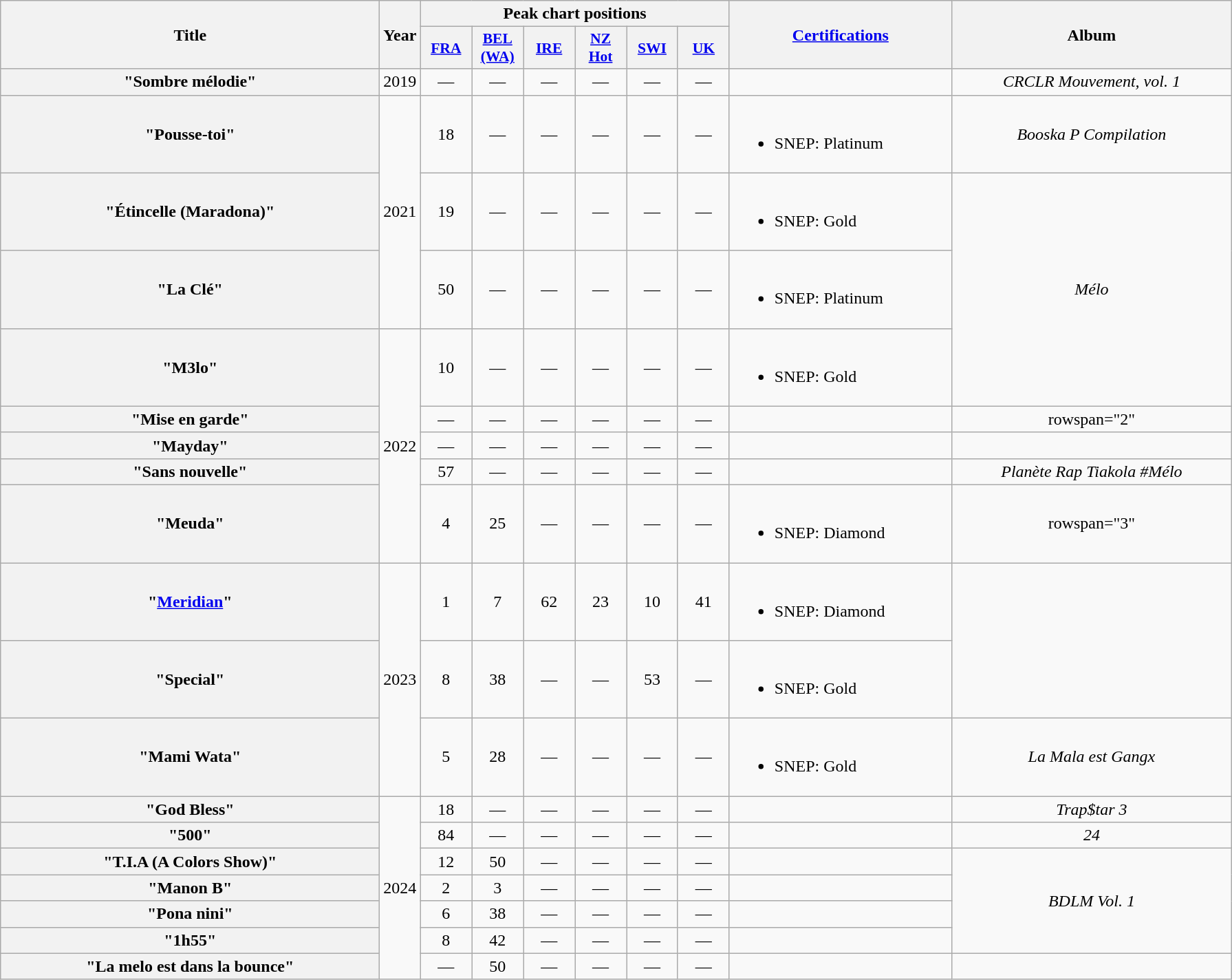<table class="wikitable plainrowheaders" style="text-align:center;">
<tr>
<th scope="col" rowspan="2" style="width:22.5em;">Title</th>
<th scope="col" rowspan="2" style="width:1em;">Year</th>
<th scope="col" colspan="6">Peak chart positions</th>
<th scope="col" rowspan="2" style="width:13em;"><a href='#'>Certifications</a></th>
<th scope="col" rowspan="2" style="width:16.5em;">Album</th>
</tr>
<tr>
<th scope="col" style="width:3em;font-size:90%"><a href='#'>FRA</a><br></th>
<th scope="col" style="width:3em;font-size:90%"><a href='#'>BEL<br>(WA)</a><br></th>
<th scope="col" style="width:3em;font-size:90%"><a href='#'>IRE</a><br></th>
<th scope="col" style="width:3em;font-size:90%"><a href='#'>NZ<br>Hot</a><br></th>
<th scope="col" style="width:3em;font-size:90%"><a href='#'>SWI</a><br></th>
<th scope="col" style="width:3em;font-size:90%"><a href='#'>UK</a><br></th>
</tr>
<tr>
<th scope="row">"Sombre mélodie"</th>
<td>2019</td>
<td>—</td>
<td>—</td>
<td>—</td>
<td>—</td>
<td>—</td>
<td>—</td>
<td></td>
<td><em>CRCLR Mouvement, vol. 1</em></td>
</tr>
<tr>
<th scope="row">"Pousse-toi"</th>
<td rowspan="3">2021</td>
<td>18</td>
<td>—</td>
<td>—</td>
<td>—</td>
<td>—</td>
<td>—</td>
<td align="left"><br><ul><li>SNEP: Platinum</li></ul></td>
<td><em>Booska P Compilation</em></td>
</tr>
<tr>
<th scope="row">"Étincelle (Maradona)"</th>
<td>19</td>
<td>—</td>
<td>—</td>
<td>—</td>
<td>—</td>
<td>—</td>
<td align="left"><br><ul><li>SNEP: Gold</li></ul></td>
<td rowspan="3"><em>Mélo</em></td>
</tr>
<tr>
<th scope="row">"La Clé"</th>
<td>50</td>
<td>—</td>
<td>—</td>
<td>—</td>
<td>—</td>
<td>—</td>
<td align="left"><br><ul><li>SNEP: Platinum</li></ul></td>
</tr>
<tr>
<th scope="row">"M3lo"</th>
<td rowspan="5">2022</td>
<td>10</td>
<td>—</td>
<td>—</td>
<td>—</td>
<td>—</td>
<td>—</td>
<td align="left"><br><ul><li>SNEP: Gold</li></ul></td>
</tr>
<tr>
<th scope="row">"Mise en garde"</th>
<td>—</td>
<td>—</td>
<td>—</td>
<td>—</td>
<td>—</td>
<td>—</td>
<td></td>
<td>rowspan="2" </td>
</tr>
<tr>
<th scope="row">"Mayday"</th>
<td>—</td>
<td>—</td>
<td>—</td>
<td>—</td>
<td>—</td>
<td>—</td>
<td></td>
</tr>
<tr>
<th scope="row">"Sans nouvelle"</th>
<td>57</td>
<td>—</td>
<td>—</td>
<td>—</td>
<td>—</td>
<td>—</td>
<td></td>
<td><em>Planète Rap Tiakola #Mélo</em></td>
</tr>
<tr>
<th scope="row">"Meuda"</th>
<td>4</td>
<td>25</td>
<td>—</td>
<td>—</td>
<td>—</td>
<td>—</td>
<td align="left"><br><ul><li>SNEP: Diamond</li></ul></td>
<td>rowspan="3" </td>
</tr>
<tr>
<th scope="row">"<a href='#'>Meridian</a>"<br></th>
<td rowspan="3">2023</td>
<td>1</td>
<td>7</td>
<td>62</td>
<td>23</td>
<td>10</td>
<td>41</td>
<td align="left"><br><ul><li>SNEP: Diamond</li></ul></td>
</tr>
<tr>
<th scope="row">"Special"<br></th>
<td>8</td>
<td>38</td>
<td>—</td>
<td>—</td>
<td>53</td>
<td>—</td>
<td align="left"><br><ul><li>SNEP: Gold</li></ul></td>
</tr>
<tr>
<th scope="row">"Mami Wata"<br></th>
<td>5</td>
<td>28</td>
<td>—</td>
<td>—</td>
<td>—</td>
<td>—</td>
<td align="left"><br><ul><li>SNEP: Gold</li></ul></td>
<td><em>La Mala est Gangx</em></td>
</tr>
<tr>
<th scope="row">"God Bless"<br></th>
<td rowspan="7">2024</td>
<td>18</td>
<td>—</td>
<td>—</td>
<td>—</td>
<td>—</td>
<td>—</td>
<td></td>
<td><em>Trap$tar 3</em></td>
</tr>
<tr>
<th scope="row">"500"<br></th>
<td>84</td>
<td>—</td>
<td>—</td>
<td>—</td>
<td>—</td>
<td>—</td>
<td></td>
<td><em>24</em></td>
</tr>
<tr>
<th scope="row">"T.I.A (A Colors Show)"</th>
<td>12</td>
<td>50</td>
<td>—</td>
<td>—</td>
<td>—</td>
<td>—</td>
<td></td>
<td rowspan="4"><em>BDLM Vol. 1</em></td>
</tr>
<tr>
<th scope="row">"Manon B"<br></th>
<td>2</td>
<td>3</td>
<td>—</td>
<td>—</td>
<td>—</td>
<td>—</td>
<td></td>
</tr>
<tr>
<th scope="row">"Pona nini"<br></th>
<td>6</td>
<td>38</td>
<td>—</td>
<td>—</td>
<td>—</td>
<td>—</td>
<td></td>
</tr>
<tr>
<th scope="row">"1h55"<br></th>
<td>8</td>
<td>42</td>
<td>—</td>
<td>—</td>
<td>—</td>
<td>—</td>
<td></td>
</tr>
<tr>
<th scope="row">"La melo est dans la bounce"<br></th>
<td>—</td>
<td>50</td>
<td>—</td>
<td>—</td>
<td>—</td>
<td>—</td>
<td></td>
<td></td>
</tr>
</table>
